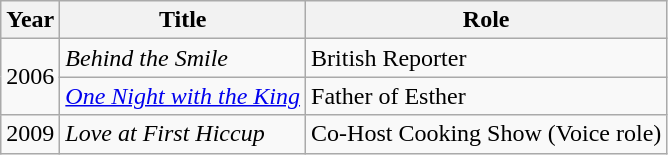<table class="wikitable">
<tr>
<th>Year</th>
<th>Title</th>
<th>Role</th>
</tr>
<tr>
<td rowspan=2>2006</td>
<td><em>Behind the Smile</em></td>
<td>British Reporter</td>
</tr>
<tr>
<td><em><a href='#'>One Night with the King</a></em></td>
<td>Father of Esther</td>
</tr>
<tr>
<td>2009</td>
<td><em>Love at First Hiccup</em></td>
<td>Co-Host Cooking Show (Voice role)</td>
</tr>
</table>
